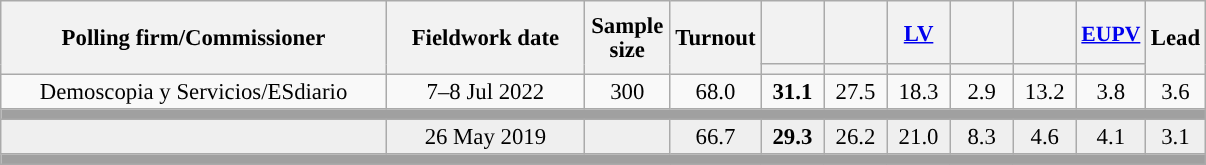<table class="wikitable collapsible collapsed" style="text-align:center; font-size:95%; line-height:16px;">
<tr style="height:42px;">
<th style="width:250px;" rowspan="2">Polling firm/Commissioner</th>
<th style="width:125px;" rowspan="2">Fieldwork date</th>
<th style="width:50px;" rowspan="2">Sample size</th>
<th style="width:45px;" rowspan="2">Turnout</th>
<th style="width:35px;"></th>
<th style="width:35px;"></th>
<th style="width:35px;"><a href='#'>LV</a></th>
<th style="width:35px;"></th>
<th style="width:35px;"></th>
<th style="width:35px; font-size:95%;"><a href='#'>EUPV</a></th>
<th style="width:30px;" rowspan="2">Lead</th>
</tr>
<tr>
<th style="color:inherit;background:"></th>
<th style="color:inherit;background:"></th>
<th style="color:inherit;background:"></th>
<th style="color:inherit;background:"></th>
<th style="color:inherit;background:"></th>
<th style="color:inherit;background:"></th>
</tr>
<tr>
<td>Demoscopia y Servicios/ESdiario</td>
<td>7–8 Jul 2022</td>
<td>300</td>
<td>68.0</td>
<td><strong>31.1</strong><br></td>
<td>27.5<br></td>
<td>18.3<br></td>
<td>2.9<br></td>
<td>13.2<br></td>
<td>3.8<br></td>
<td style="background:">3.6</td>
</tr>
<tr>
<td colspan="11" style="background:#A0A0A0"></td>
</tr>
<tr style="background:#EFEFEF;">
<td><strong></strong></td>
<td>26 May 2019</td>
<td></td>
<td>66.7</td>
<td><strong>29.3</strong><br></td>
<td>26.2<br></td>
<td>21.0<br></td>
<td>8.3<br></td>
<td>4.6<br></td>
<td>4.1<br></td>
<td style="background:">3.1</td>
</tr>
<tr>
<td colspan="11" style="background:#A0A0A0"></td>
</tr>
</table>
